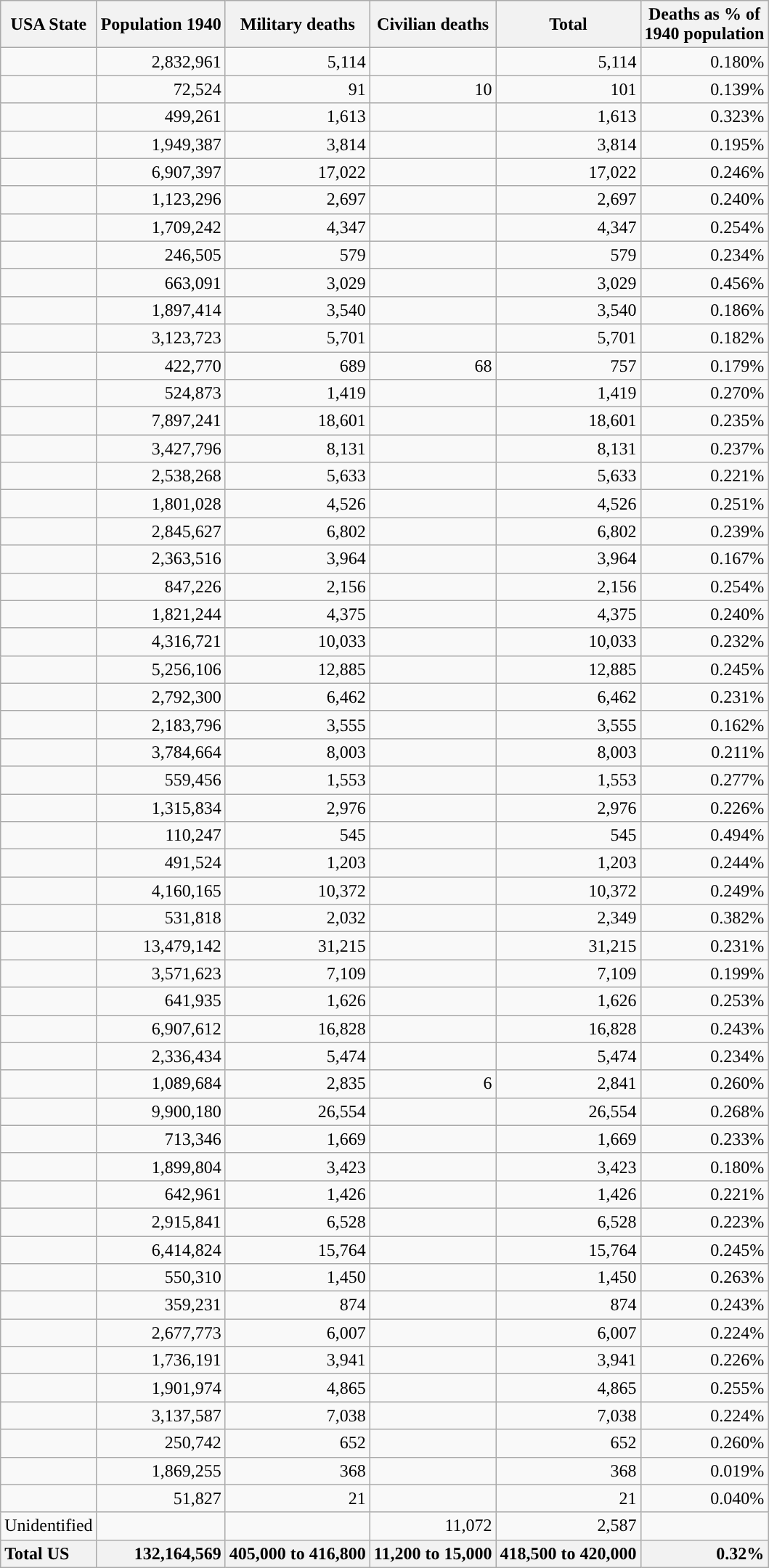<table class="wikitable sortable" style="text-align:right">
<tr>
<th>USA State</th>
<th>Population 1940<br></th>
<th>Military deaths</th>
<th>Civilian deaths</th>
<th>Total</th>
<th>Deaths as % of<br>1940 population</th>
</tr>
<tr>
<td style="text-align:left"></td>
<td>2,832,961</td>
<td>5,114</td>
<td></td>
<td>5,114</td>
<td>0.180%</td>
</tr>
<tr>
<td style="text-align:left"></td>
<td>72,524</td>
<td>91</td>
<td>10</td>
<td>101</td>
<td>0.139%</td>
</tr>
<tr>
<td style="text-align:left"></td>
<td>499,261</td>
<td>1,613</td>
<td></td>
<td>1,613</td>
<td>0.323%</td>
</tr>
<tr>
<td style="text-align:left"></td>
<td>1,949,387</td>
<td>3,814</td>
<td></td>
<td>3,814</td>
<td>0.195%</td>
</tr>
<tr>
<td style="text-align:left"></td>
<td>6,907,397</td>
<td>17,022</td>
<td></td>
<td>17,022</td>
<td>0.246%</td>
</tr>
<tr>
<td style="text-align:left"></td>
<td>1,123,296</td>
<td>2,697</td>
<td></td>
<td>2,697</td>
<td>0.240%</td>
</tr>
<tr>
<td style="text-align:left"></td>
<td>1,709,242</td>
<td>4,347</td>
<td></td>
<td>4,347</td>
<td>0.254%</td>
</tr>
<tr>
<td style="text-align:left"></td>
<td>246,505</td>
<td>579</td>
<td></td>
<td>579</td>
<td>0.234%</td>
</tr>
<tr>
<td style="text-align:left"></td>
<td>663,091</td>
<td>3,029</td>
<td></td>
<td>3,029</td>
<td>0.456%</td>
</tr>
<tr>
<td style="text-align:left"></td>
<td>1,897,414</td>
<td>3,540</td>
<td></td>
<td>3,540</td>
<td>0.186%</td>
</tr>
<tr>
<td style="text-align:left"></td>
<td>3,123,723</td>
<td>5,701</td>
<td></td>
<td>5,701</td>
<td>0.182%</td>
</tr>
<tr>
<td style="text-align:left"></td>
<td>422,770</td>
<td>689</td>
<td>68</td>
<td>757</td>
<td>0.179%</td>
</tr>
<tr>
<td style="text-align:left"></td>
<td>524,873</td>
<td>1,419</td>
<td></td>
<td>1,419</td>
<td>0.270%</td>
</tr>
<tr>
<td style="text-align:left"></td>
<td>7,897,241</td>
<td>18,601</td>
<td></td>
<td>18,601</td>
<td>0.235%</td>
</tr>
<tr>
<td style="text-align:left"></td>
<td>3,427,796</td>
<td>8,131</td>
<td></td>
<td>8,131</td>
<td>0.237%</td>
</tr>
<tr>
<td style="text-align:left"></td>
<td>2,538,268</td>
<td>5,633</td>
<td></td>
<td>5,633</td>
<td>0.221%</td>
</tr>
<tr>
<td style="text-align:left"></td>
<td>1,801,028</td>
<td>4,526</td>
<td></td>
<td>4,526</td>
<td>0.251%</td>
</tr>
<tr>
<td style="text-align:left"></td>
<td>2,845,627</td>
<td>6,802</td>
<td></td>
<td>6,802</td>
<td>0.239%</td>
</tr>
<tr>
<td style="text-align:left"></td>
<td>2,363,516</td>
<td>3,964</td>
<td></td>
<td>3,964</td>
<td>0.167%</td>
</tr>
<tr>
<td style="text-align:left"></td>
<td>847,226</td>
<td>2,156</td>
<td></td>
<td>2,156</td>
<td>0.254%</td>
</tr>
<tr>
<td style="text-align:left"></td>
<td>1,821,244</td>
<td>4,375</td>
<td></td>
<td>4,375</td>
<td>0.240%</td>
</tr>
<tr>
<td style="text-align:left"></td>
<td>4,316,721</td>
<td>10,033</td>
<td></td>
<td>10,033</td>
<td>0.232%</td>
</tr>
<tr>
<td style="text-align:left"></td>
<td>5,256,106</td>
<td>12,885</td>
<td></td>
<td>12,885</td>
<td>0.245%</td>
</tr>
<tr>
<td style="text-align:left"></td>
<td>2,792,300</td>
<td>6,462</td>
<td></td>
<td>6,462</td>
<td>0.231%</td>
</tr>
<tr>
<td style="text-align:left"></td>
<td>2,183,796</td>
<td>3,555</td>
<td></td>
<td>3,555</td>
<td>0.162%</td>
</tr>
<tr>
<td style="text-align:left"></td>
<td>3,784,664</td>
<td>8,003</td>
<td></td>
<td>8,003</td>
<td>0.211%</td>
</tr>
<tr>
<td style="text-align:left"></td>
<td>559,456</td>
<td>1,553</td>
<td></td>
<td>1,553</td>
<td>0.277%</td>
</tr>
<tr>
<td style="text-align:left"></td>
<td>1,315,834</td>
<td>2,976</td>
<td></td>
<td>2,976</td>
<td>0.226%</td>
</tr>
<tr>
<td style="text-align:left"></td>
<td>110,247</td>
<td>545</td>
<td></td>
<td>545</td>
<td>0.494%</td>
</tr>
<tr>
<td style="text-align:left"></td>
<td>491,524</td>
<td>1,203</td>
<td></td>
<td>1,203</td>
<td>0.244%</td>
</tr>
<tr>
<td style="text-align:left"></td>
<td>4,160,165</td>
<td>10,372</td>
<td></td>
<td>10,372</td>
<td>0.249%</td>
</tr>
<tr>
<td style="text-align:left"></td>
<td>531,818</td>
<td>2,032</td>
<td></td>
<td>2,349</td>
<td>0.382%</td>
</tr>
<tr>
<td style="text-align:left"></td>
<td>13,479,142</td>
<td>31,215</td>
<td></td>
<td>31,215</td>
<td>0.231%</td>
</tr>
<tr>
<td style="text-align:left"></td>
<td>3,571,623</td>
<td>7,109</td>
<td></td>
<td>7,109</td>
<td>0.199%</td>
</tr>
<tr>
<td style="text-align:left"></td>
<td>641,935</td>
<td>1,626</td>
<td></td>
<td>1,626</td>
<td>0.253%</td>
</tr>
<tr>
<td style="text-align:left"></td>
<td>6,907,612</td>
<td>16,828</td>
<td></td>
<td>16,828</td>
<td>0.243%</td>
</tr>
<tr>
<td style="text-align:left"></td>
<td>2,336,434</td>
<td>5,474</td>
<td></td>
<td>5,474</td>
<td>0.234%</td>
</tr>
<tr>
<td style="text-align:left"></td>
<td>1,089,684</td>
<td>2,835</td>
<td>6</td>
<td>2,841</td>
<td>0.260%</td>
</tr>
<tr>
<td style="text-align:left"></td>
<td>9,900,180</td>
<td>26,554</td>
<td></td>
<td>26,554</td>
<td>0.268%</td>
</tr>
<tr>
<td style="text-align:left"></td>
<td>713,346</td>
<td>1,669</td>
<td></td>
<td>1,669</td>
<td>0.233%</td>
</tr>
<tr>
<td style="text-align:left"></td>
<td>1,899,804</td>
<td>3,423</td>
<td></td>
<td>3,423</td>
<td>0.180%</td>
</tr>
<tr>
<td style="text-align:left"></td>
<td>642,961</td>
<td>1,426</td>
<td></td>
<td>1,426</td>
<td>0.221%</td>
</tr>
<tr>
<td style="text-align:left"></td>
<td>2,915,841</td>
<td>6,528</td>
<td></td>
<td>6,528</td>
<td>0.223%</td>
</tr>
<tr>
<td style="text-align:left"></td>
<td>6,414,824</td>
<td>15,764</td>
<td></td>
<td>15,764</td>
<td>0.245%</td>
</tr>
<tr>
<td style="text-align:left"></td>
<td>550,310</td>
<td>1,450</td>
<td></td>
<td>1,450</td>
<td>0.263%</td>
</tr>
<tr>
<td style="text-align:left"></td>
<td>359,231</td>
<td>874</td>
<td></td>
<td>874</td>
<td>0.243%</td>
</tr>
<tr>
<td style="text-align:left"></td>
<td>2,677,773</td>
<td>6,007</td>
<td></td>
<td>6,007</td>
<td>0.224%</td>
</tr>
<tr>
<td style="text-align:left"></td>
<td>1,736,191</td>
<td>3,941</td>
<td></td>
<td>3,941</td>
<td>0.226%</td>
</tr>
<tr>
<td style="text-align:left"></td>
<td>1,901,974</td>
<td>4,865</td>
<td></td>
<td>4,865</td>
<td>0.255%</td>
</tr>
<tr>
<td style="text-align:left"></td>
<td>3,137,587</td>
<td>7,038</td>
<td></td>
<td>7,038</td>
<td>0.224%</td>
</tr>
<tr>
<td style="text-align:left"></td>
<td>250,742</td>
<td>652</td>
<td></td>
<td>652</td>
<td>0.260%</td>
</tr>
<tr>
<td style="text-align:left"></td>
<td>1,869,255</td>
<td>368</td>
<td></td>
<td>368</td>
<td>0.019%</td>
</tr>
<tr>
<td style="text-align:left"></td>
<td>51,827</td>
<td>21</td>
<td></td>
<td>21</td>
<td>0.040%</td>
</tr>
<tr>
<td style="text-align:left">Unidentified</td>
<td></td>
<td></td>
<td>11,072</td>
<td>2,587</td>
<td></td>
</tr>
<tr class="sortbottom">
<th style="text-align:left ">Total US</th>
<th style="text-align:right">132,164,569</th>
<th style="text-align:right"><strong>405,000 to 416,800</strong></th>
<th style="text-align:right"><strong>11,200 to 15,000</strong></th>
<th style="text-align:right"><strong>418,500 to 420,000</strong></th>
<th style="text-align:right">0.32%</th>
</tr>
</table>
